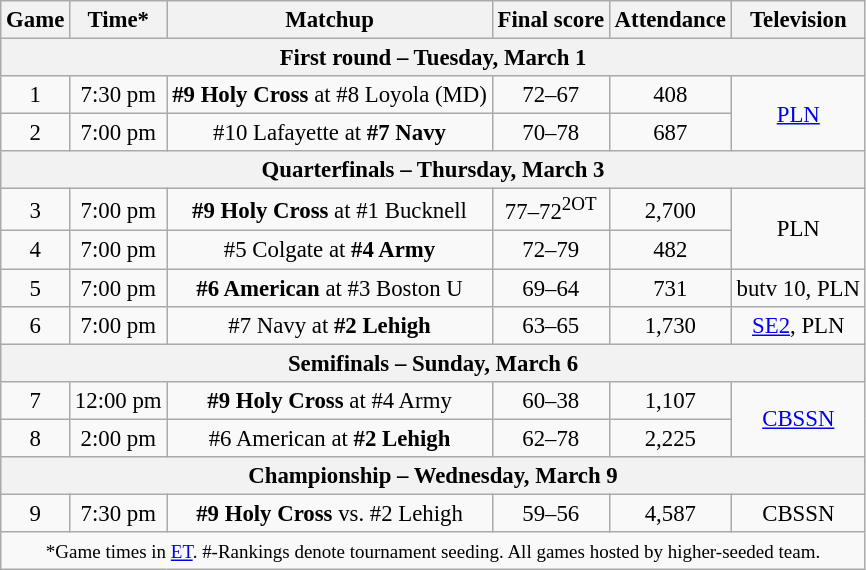<table class="wikitable" style="text-align:center;font-size: 95%">
<tr>
<th>Game</th>
<th>Time*</th>
<th>Matchup</th>
<th>Final score</th>
<th>Attendance</th>
<th>Television</th>
</tr>
<tr>
<th colspan=6>First round – Tuesday, March 1</th>
</tr>
<tr>
<td>1</td>
<td>7:30 pm</td>
<td><strong>#9 Holy Cross</strong> at #8 Loyola (MD)</td>
<td>72–67</td>
<td>408</td>
<td rowspan=2><a href='#'>PLN</a></td>
</tr>
<tr>
<td>2</td>
<td>7:00 pm</td>
<td>#10 Lafayette  at <strong>#7 Navy</strong></td>
<td>70–78</td>
<td>687</td>
</tr>
<tr>
<th colspan=6>Quarterfinals – Thursday, March 3</th>
</tr>
<tr>
<td>3</td>
<td>7:00 pm</td>
<td><strong>#9 Holy Cross</strong> at #1 Bucknell</td>
<td>77–72<sup>2OT</sup></td>
<td>2,700</td>
<td rowspan=2>PLN</td>
</tr>
<tr>
<td>4</td>
<td>7:00 pm</td>
<td>#5 Colgate at <strong>#4 Army</strong></td>
<td>72–79</td>
<td>482</td>
</tr>
<tr>
<td>5</td>
<td>7:00 pm</td>
<td><strong>#6 American</strong> at #3 Boston U</td>
<td>69–64</td>
<td>731</td>
<td>butv 10, PLN</td>
</tr>
<tr>
<td>6</td>
<td>7:00 pm</td>
<td>#7 Navy at <strong>#2 Lehigh</strong></td>
<td>63–65</td>
<td>1,730</td>
<td><a href='#'>SE2</a>, PLN</td>
</tr>
<tr>
<th colspan=6>Semifinals – Sunday, March 6</th>
</tr>
<tr>
<td>7</td>
<td>12:00 pm</td>
<td><strong>#9 Holy Cross</strong> at #4 Army</td>
<td>60–38</td>
<td>1,107</td>
<td rowspan=2><a href='#'>CBSSN</a></td>
</tr>
<tr>
<td>8</td>
<td>2:00 pm</td>
<td>#6 American at <strong>#2 Lehigh</strong></td>
<td>62–78</td>
<td>2,225</td>
</tr>
<tr>
<th colspan=6>Championship – Wednesday, March 9</th>
</tr>
<tr>
<td>9</td>
<td>7:30 pm</td>
<td><strong>#9 Holy Cross</strong> vs. #2 Lehigh</td>
<td>59–56</td>
<td>4,587</td>
<td>CBSSN</td>
</tr>
<tr>
<td colspan=6><small>*Game times in <a href='#'>ET</a>. #-Rankings denote tournament seeding. All games hosted by higher-seeded team.</small></td>
</tr>
</table>
